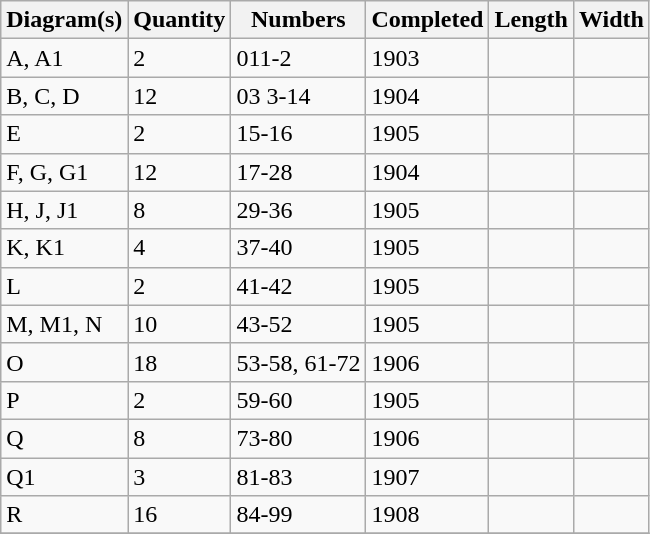<table class="wikitable sortable">
<tr>
<th>Diagram(s)</th>
<th>Quantity</th>
<th>Numbers</th>
<th>Completed</th>
<th>Length</th>
<th>Width</th>
</tr>
<tr>
<td>A, A1</td>
<td>2</td>
<td><span>01</span>1-2</td>
<td>1903</td>
<td></td>
<td></td>
</tr>
<tr>
<td>B, C, D</td>
<td>12</td>
<td><span>03</span> 3-14</td>
<td>1904</td>
<td></td>
<td></td>
</tr>
<tr>
<td>E</td>
<td>2</td>
<td>15-16</td>
<td>1905</td>
<td></td>
<td></td>
</tr>
<tr>
<td>F, G, G1</td>
<td>12</td>
<td>17-28</td>
<td>1904</td>
<td></td>
<td></td>
</tr>
<tr>
<td>H, J, J1</td>
<td>8</td>
<td>29-36</td>
<td>1905</td>
<td></td>
<td></td>
</tr>
<tr>
<td>K, K1</td>
<td>4</td>
<td>37-40</td>
<td>1905</td>
<td></td>
<td></td>
</tr>
<tr>
<td>L</td>
<td>2</td>
<td>41-42</td>
<td>1905</td>
<td></td>
<td></td>
</tr>
<tr>
<td>M, M1, N</td>
<td>10</td>
<td>43-52</td>
<td>1905</td>
<td></td>
<td></td>
</tr>
<tr>
<td>O</td>
<td>18</td>
<td>53-58, 61-72</td>
<td>1906</td>
<td></td>
<td></td>
</tr>
<tr>
<td>P</td>
<td>2</td>
<td>59-60</td>
<td>1905</td>
<td></td>
<td></td>
</tr>
<tr>
<td>Q</td>
<td>8</td>
<td>73-80</td>
<td>1906</td>
<td></td>
<td></td>
</tr>
<tr>
<td>Q1</td>
<td>3</td>
<td>81-83</td>
<td>1907</td>
<td></td>
<td></td>
</tr>
<tr>
<td>R</td>
<td>16</td>
<td>84-99</td>
<td>1908</td>
<td></td>
<td></td>
</tr>
<tr>
</tr>
</table>
